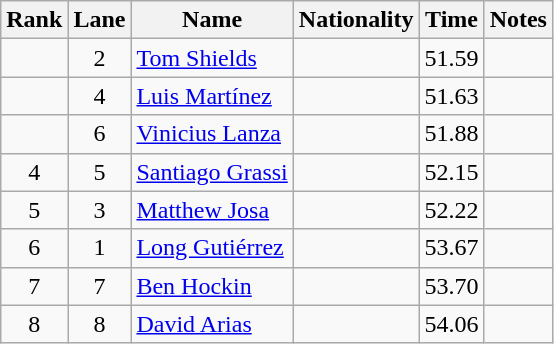<table class="wikitable sortable" style="text-align:center">
<tr>
<th>Rank</th>
<th>Lane</th>
<th>Name</th>
<th>Nationality</th>
<th>Time</th>
<th>Notes</th>
</tr>
<tr>
<td></td>
<td>2</td>
<td align=left><a href='#'>Tom Shields</a></td>
<td align=left></td>
<td>51.59</td>
<td></td>
</tr>
<tr>
<td></td>
<td>4</td>
<td align=left><a href='#'>Luis Martínez</a></td>
<td align=left></td>
<td>51.63</td>
<td></td>
</tr>
<tr>
<td></td>
<td>6</td>
<td align=left><a href='#'>Vinicius Lanza</a></td>
<td align=left></td>
<td>51.88</td>
<td></td>
</tr>
<tr>
<td>4</td>
<td>5</td>
<td align=left><a href='#'>Santiago Grassi</a></td>
<td align=left></td>
<td>52.15</td>
<td></td>
</tr>
<tr>
<td>5</td>
<td>3</td>
<td align=left><a href='#'>Matthew Josa</a></td>
<td align=left></td>
<td>52.22</td>
<td></td>
</tr>
<tr>
<td>6</td>
<td>1</td>
<td align=left><a href='#'>Long Gutiérrez</a></td>
<td align=left></td>
<td>53.67</td>
<td></td>
</tr>
<tr>
<td>7</td>
<td>7</td>
<td align=left><a href='#'>Ben Hockin</a></td>
<td align=left></td>
<td>53.70</td>
<td></td>
</tr>
<tr>
<td>8</td>
<td>8</td>
<td align=left><a href='#'>David Arias</a></td>
<td align=left></td>
<td>54.06</td>
<td></td>
</tr>
</table>
